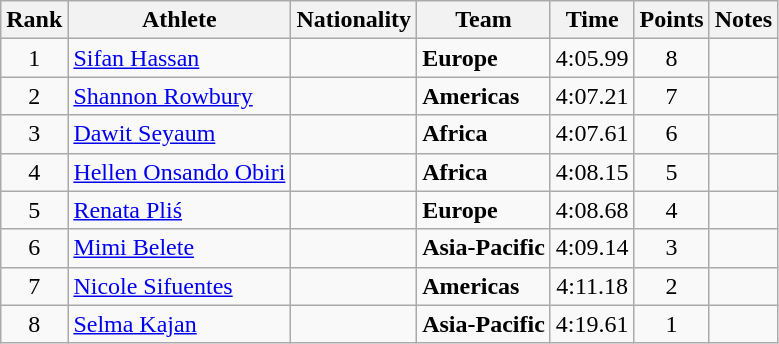<table class="wikitable sortable" style="text-align:center">
<tr>
<th>Rank</th>
<th>Athlete</th>
<th>Nationality</th>
<th>Team</th>
<th>Time</th>
<th>Points</th>
<th>Notes</th>
</tr>
<tr>
<td>1</td>
<td align="left"><a href='#'>Sifan Hassan</a></td>
<td align=left></td>
<td align=left><strong>Europe</strong></td>
<td>4:05.99</td>
<td>8</td>
<td></td>
</tr>
<tr>
<td>2</td>
<td align="left"><a href='#'>Shannon Rowbury</a></td>
<td align=left></td>
<td align=left><strong>Americas</strong></td>
<td>4:07.21</td>
<td>7</td>
<td></td>
</tr>
<tr>
<td>3</td>
<td align="left"><a href='#'>Dawit Seyaum</a></td>
<td align=left></td>
<td align=left><strong>Africa</strong></td>
<td>4:07.61</td>
<td>6</td>
<td></td>
</tr>
<tr>
<td>4</td>
<td align="left"><a href='#'>Hellen Onsando Obiri</a></td>
<td align=left></td>
<td align=left><strong>Africa</strong></td>
<td>4:08.15</td>
<td>5</td>
<td></td>
</tr>
<tr>
<td>5</td>
<td align="left"><a href='#'>Renata Pliś</a></td>
<td align=left></td>
<td align=left><strong>Europe</strong></td>
<td>4:08.68</td>
<td>4</td>
<td></td>
</tr>
<tr>
<td>6</td>
<td align="left"><a href='#'>Mimi Belete</a></td>
<td align=left></td>
<td align=left><strong>Asia-Pacific</strong></td>
<td>4:09.14</td>
<td>3</td>
<td></td>
</tr>
<tr>
<td>7</td>
<td align="left"><a href='#'>Nicole Sifuentes</a></td>
<td align=left></td>
<td align=left><strong>Americas</strong></td>
<td>4:11.18</td>
<td>2</td>
<td></td>
</tr>
<tr>
<td>8</td>
<td align="left"><a href='#'>Selma Kajan</a></td>
<td align=left></td>
<td align=left><strong>Asia-Pacific</strong></td>
<td>4:19.61</td>
<td>1</td>
<td></td>
</tr>
</table>
